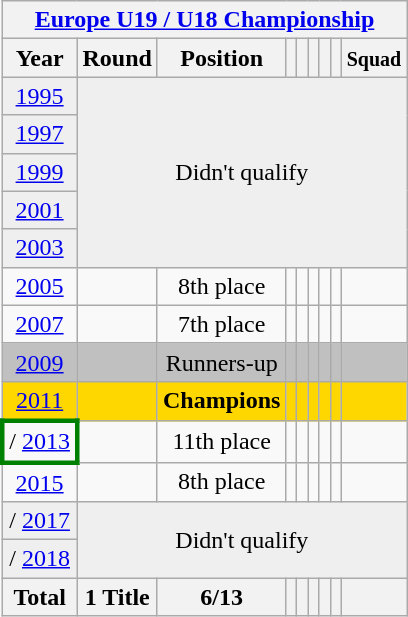<table class="wikitable" style="text-align: center;">
<tr>
<th colspan=9><a href='#'>Europe U19 / U18 Championship</a></th>
</tr>
<tr>
<th>Year</th>
<th>Round</th>
<th>Position</th>
<th></th>
<th></th>
<th></th>
<th></th>
<th></th>
<th><small>Squad</small></th>
</tr>
<tr bgcolor="efefef">
<td> <a href='#'>1995</a></td>
<td colspan=9 rowspan=5>Didn't qualify</td>
</tr>
<tr bgcolor="efefef">
<td> <a href='#'>1997</a></td>
</tr>
<tr bgcolor="efefef">
<td> <a href='#'>1999</a></td>
</tr>
<tr bgcolor="efefef">
<td> <a href='#'>2001</a></td>
</tr>
<tr bgcolor="efefef">
<td> <a href='#'>2003</a></td>
</tr>
<tr>
<td> <a href='#'>2005</a></td>
<td></td>
<td>8th place</td>
<td></td>
<td></td>
<td></td>
<td></td>
<td></td>
<td></td>
</tr>
<tr>
<td> <a href='#'>2007</a></td>
<td></td>
<td>7th place</td>
<td></td>
<td></td>
<td></td>
<td></td>
<td></td>
<td></td>
</tr>
<tr bgcolor=silver>
<td> <a href='#'>2009</a></td>
<td></td>
<td>Runners-up</td>
<td></td>
<td></td>
<td></td>
<td></td>
<td></td>
<td></td>
</tr>
<tr bgcolor=gold>
<td> <a href='#'>2011</a></td>
<td></td>
<td><strong>Champions</strong></td>
<td></td>
<td></td>
<td></td>
<td></td>
<td></td>
<td></td>
</tr>
<tr>
<td style="border:3px solid green">/ <a href='#'>2013</a></td>
<td></td>
<td>11th place</td>
<td></td>
<td></td>
<td></td>
<td></td>
<td></td>
<td></td>
</tr>
<tr>
<td> <a href='#'>2015</a></td>
<td></td>
<td>8th place</td>
<td></td>
<td></td>
<td></td>
<td></td>
<td></td>
<td></td>
</tr>
<tr bgcolor="efefef">
<td>/ <a href='#'>2017</a></td>
<td colspan=9 rowspan=2>Didn't qualify</td>
</tr>
<tr bgcolor="efefef">
<td>/ <a href='#'>2018</a></td>
</tr>
<tr>
<th>Total</th>
<th>1 Title</th>
<th>6/13</th>
<th></th>
<th></th>
<th></th>
<th></th>
<th></th>
<th></th>
</tr>
</table>
